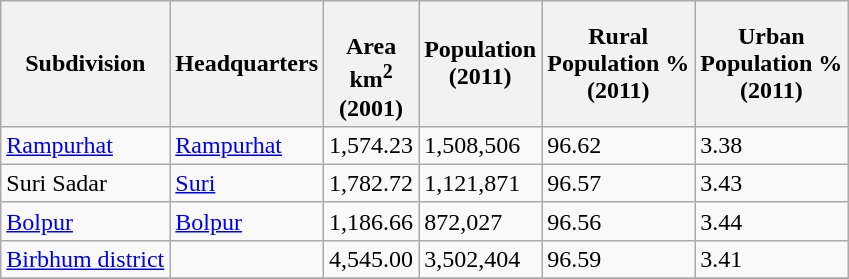<table class="wikitable sortable">
<tr>
<th>Subdivision</th>
<th>Headquarters</th>
<th><br>Area<br>km<sup>2</sup><br>(2001)</th>
<th>Population<br>(2011)</th>
<th>Rural<br>Population %<br>(2011)</th>
<th>Urban<br> Population % <br>(2011)</th>
</tr>
<tr>
<td><a href='#'>Rampurhat</a></td>
<td><a href='#'>Rampurhat</a></td>
<td>1,574.23</td>
<td>1,508,506</td>
<td>96.62</td>
<td>3.38</td>
</tr>
<tr>
<td>Suri Sadar</td>
<td><a href='#'>Suri</a></td>
<td>1,782.72</td>
<td>1,121,871</td>
<td>96.57</td>
<td>3.43</td>
</tr>
<tr>
<td><a href='#'>Bolpur</a></td>
<td><a href='#'>Bolpur</a></td>
<td>1,186.66</td>
<td>872,027</td>
<td>96.56</td>
<td>3.44</td>
</tr>
<tr>
<td><a href='#'>Birbhum district</a></td>
<td></td>
<td>4,545.00</td>
<td>3,502,404</td>
<td>96.59</td>
<td>3.41</td>
</tr>
<tr>
</tr>
</table>
